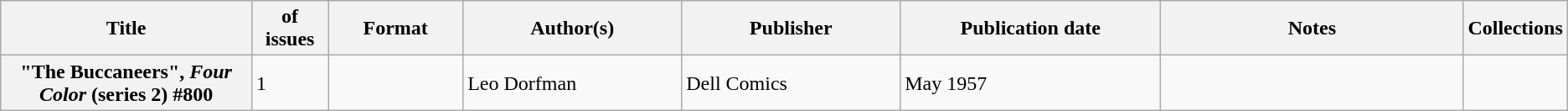<table class="wikitable">
<tr>
<th>Title</th>
<th style="width:40pt"> of issues</th>
<th style="width:75pt">Format</th>
<th style="width:125pt">Author(s)</th>
<th style="width:125pt">Publisher</th>
<th style="width:150pt">Publication date</th>
<th style="width:175pt">Notes</th>
<th>Collections</th>
</tr>
<tr>
<th>"The Buccaneers", <em>Four Color</em> (series 2) #800</th>
<td>1</td>
<td></td>
<td>Leo Dorfman</td>
<td>Dell Comics</td>
<td>May 1957</td>
<td></td>
<td></td>
</tr>
</table>
